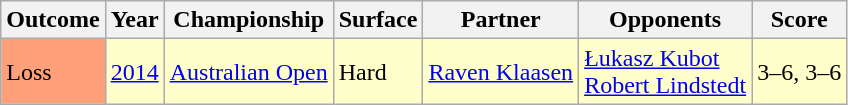<table class="sortable wikitable">
<tr>
<th>Outcome</th>
<th>Year</th>
<th>Championship</th>
<th>Surface</th>
<th>Partner</th>
<th>Opponents</th>
<th class="unsortable">Score</th>
</tr>
<tr bgcolor=FFFFCC>
<td bgcolor=FFA07A>Loss</td>
<td><a href='#'>2014</a></td>
<td><a href='#'>Australian Open</a></td>
<td>Hard</td>
<td> <a href='#'>Raven Klaasen</a></td>
<td> <a href='#'>Łukasz Kubot</a><br> <a href='#'>Robert Lindstedt</a></td>
<td>3–6, 3–6</td>
</tr>
</table>
